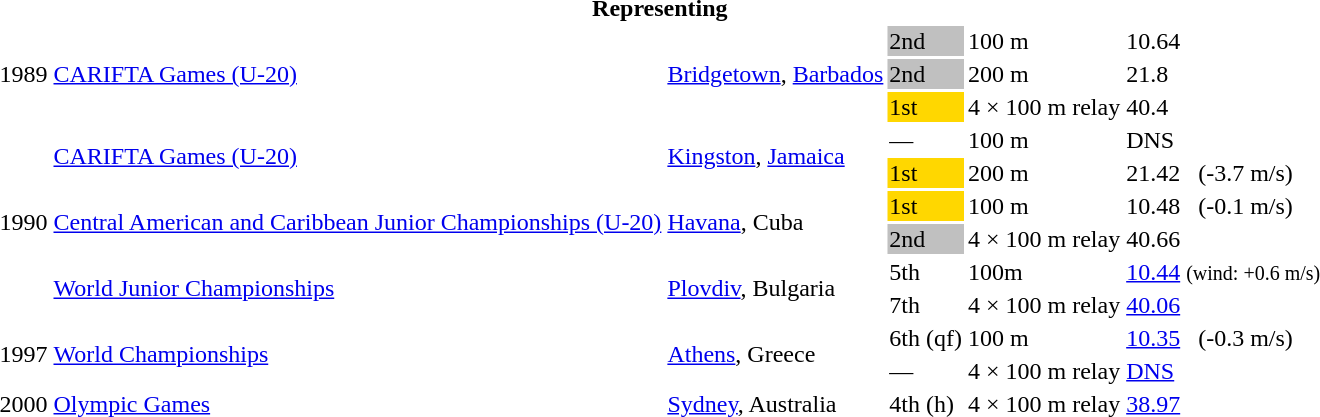<table>
<tr>
<th colspan="6">Representing </th>
</tr>
<tr>
<td rowspan = "3">1989</td>
<td rowspan = "3"><a href='#'>CARIFTA Games (U-20)</a></td>
<td rowspan = "3"><a href='#'>Bridgetown</a>, <a href='#'>Barbados</a></td>
<td bgcolor=silver>2nd</td>
<td>100 m</td>
<td>10.64</td>
</tr>
<tr>
<td bgcolor=silver>2nd</td>
<td>200 m</td>
<td>21.8</td>
</tr>
<tr>
<td bgcolor=gold>1st</td>
<td>4 × 100 m relay</td>
<td>40.4</td>
</tr>
<tr>
<td rowspan = "6">1990</td>
<td rowspan = "2"><a href='#'>CARIFTA Games (U-20)</a></td>
<td rowspan = "2"><a href='#'>Kingston</a>, <a href='#'>Jamaica</a></td>
<td>—</td>
<td>100 m</td>
<td>DNS</td>
</tr>
<tr>
<td bgcolor=gold>1st</td>
<td>200 m</td>
<td>21.42   (-3.7 m/s)</td>
</tr>
<tr>
<td rowspan = "2"><a href='#'>Central American and Caribbean Junior Championships (U-20)</a></td>
<td rowspan = "2"><a href='#'>Havana</a>, Cuba</td>
<td bgcolor=gold>1st</td>
<td>100 m</td>
<td>10.48   (-0.1 m/s)</td>
</tr>
<tr>
<td bgcolor=silver>2nd</td>
<td>4 × 100 m relay</td>
<td>40.66</td>
</tr>
<tr>
<td rowspan=2><a href='#'>World Junior Championships</a></td>
<td rowspan=2><a href='#'>Plovdiv</a>, Bulgaria</td>
<td>5th</td>
<td>100m</td>
<td><a href='#'>10.44</a> <small>(wind: +0.6 m/s)</small></td>
</tr>
<tr>
<td>7th</td>
<td>4 × 100 m relay</td>
<td><a href='#'>40.06</a></td>
</tr>
<tr>
<td rowspan = "2">1997</td>
<td rowspan = "2"><a href='#'>World Championships</a></td>
<td rowspan = "2"><a href='#'>Athens</a>, Greece</td>
<td>6th (qf)</td>
<td>100 m</td>
<td><a href='#'>10.35</a>   (-0.3 m/s)</td>
</tr>
<tr>
<td>—</td>
<td>4 × 100 m relay</td>
<td><a href='#'>DNS</a></td>
</tr>
<tr>
<td>2000</td>
<td><a href='#'>Olympic Games</a></td>
<td><a href='#'>Sydney</a>, Australia</td>
<td>4th (h)</td>
<td>4 × 100 m relay</td>
<td><a href='#'>38.97</a></td>
</tr>
</table>
